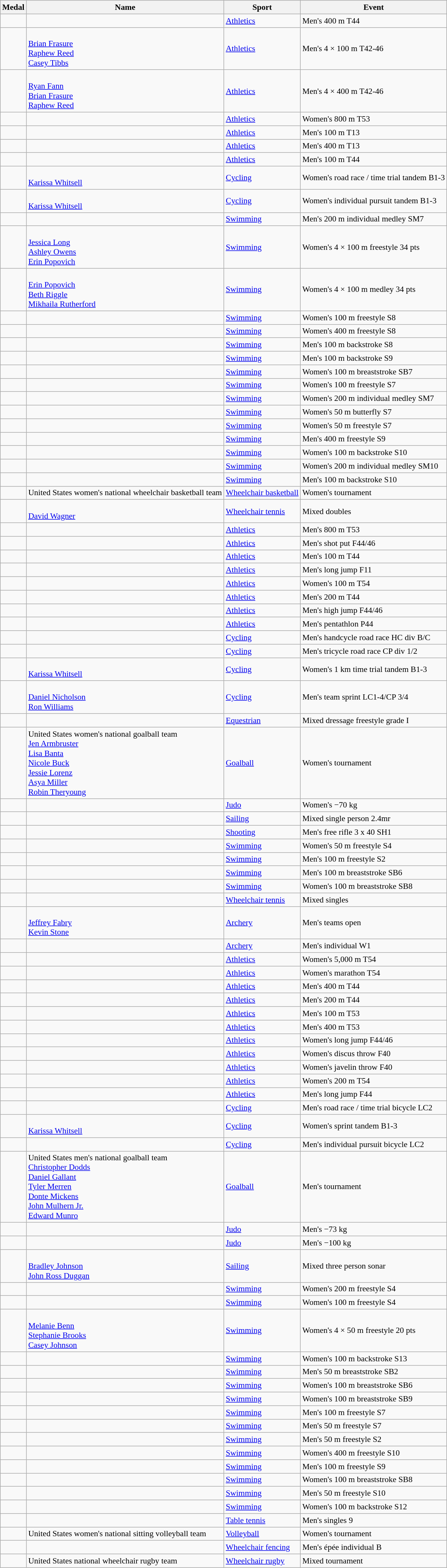<table class="wikitable sortable" style="font-size:90%">
<tr>
<th>Medal</th>
<th>Name</th>
<th>Sport</th>
<th>Event</th>
</tr>
<tr>
<td></td>
<td></td>
<td><a href='#'>Athletics</a></td>
<td>Men's 400 m T44</td>
</tr>
<tr>
<td></td>
<td><br><a href='#'>Brian Frasure</a><br><a href='#'>Raphew Reed</a><br><a href='#'>Casey Tibbs</a></td>
<td><a href='#'>Athletics</a></td>
<td>Men's 4 × 100 m T42-46</td>
</tr>
<tr>
<td></td>
<td><br><a href='#'>Ryan Fann</a><br><a href='#'>Brian Frasure</a><br><a href='#'>Raphew Reed</a></td>
<td><a href='#'>Athletics</a></td>
<td>Men's 4 × 400 m T42-46</td>
</tr>
<tr>
<td></td>
<td></td>
<td><a href='#'>Athletics</a></td>
<td>Women's 800 m T53</td>
</tr>
<tr>
<td></td>
<td></td>
<td><a href='#'>Athletics</a></td>
<td>Men's 100 m T13</td>
</tr>
<tr>
<td></td>
<td></td>
<td><a href='#'>Athletics</a></td>
<td>Men's 400 m T13</td>
</tr>
<tr>
<td></td>
<td></td>
<td><a href='#'>Athletics</a></td>
<td>Men's 100 m T44</td>
</tr>
<tr>
<td></td>
<td><br><a href='#'>Karissa Whitsell</a></td>
<td><a href='#'>Cycling</a></td>
<td>Women's road race / time trial tandem B1-3</td>
</tr>
<tr>
<td></td>
<td><br><a href='#'>Karissa Whitsell</a></td>
<td><a href='#'>Cycling</a></td>
<td>Women's individual pursuit tandem B1-3</td>
</tr>
<tr>
<td></td>
<td></td>
<td><a href='#'>Swimming</a></td>
<td>Men's 200 m individual medley SM7</td>
</tr>
<tr>
<td></td>
<td><br><a href='#'>Jessica Long</a><br><a href='#'>Ashley Owens</a><br><a href='#'>Erin Popovich</a></td>
<td><a href='#'>Swimming</a></td>
<td>Women's 4 × 100 m freestyle 34 pts</td>
</tr>
<tr>
<td></td>
<td><br><a href='#'>Erin Popovich</a><br><a href='#'>Beth Riggle</a><br><a href='#'>Mikhaila Rutherford</a></td>
<td><a href='#'>Swimming</a></td>
<td>Women's 4 × 100 m medley 34 pts</td>
</tr>
<tr>
<td></td>
<td></td>
<td><a href='#'>Swimming</a></td>
<td>Women's 100 m freestyle S8</td>
</tr>
<tr>
<td></td>
<td></td>
<td><a href='#'>Swimming</a></td>
<td>Women's 400 m freestyle S8</td>
</tr>
<tr>
<td></td>
<td></td>
<td><a href='#'>Swimming</a></td>
<td>Men's 100 m backstroke S8</td>
</tr>
<tr>
<td></td>
<td></td>
<td><a href='#'>Swimming</a></td>
<td>Men's 100 m backstroke S9</td>
</tr>
<tr>
<td></td>
<td></td>
<td><a href='#'>Swimming</a></td>
<td>Women's 100 m breaststroke SB7</td>
</tr>
<tr>
<td></td>
<td></td>
<td><a href='#'>Swimming</a></td>
<td>Women's 100 m freestyle S7</td>
</tr>
<tr>
<td></td>
<td></td>
<td><a href='#'>Swimming</a></td>
<td>Women's 200 m individual medley SM7</td>
</tr>
<tr>
<td></td>
<td></td>
<td><a href='#'>Swimming</a></td>
<td>Women's 50 m butterfly S7</td>
</tr>
<tr>
<td></td>
<td></td>
<td><a href='#'>Swimming</a></td>
<td>Women's 50 m freestyle S7</td>
</tr>
<tr>
<td></td>
<td></td>
<td><a href='#'>Swimming</a></td>
<td>Men's 400 m freestyle S9</td>
</tr>
<tr>
<td></td>
<td></td>
<td><a href='#'>Swimming</a></td>
<td>Women's 100 m backstroke S10</td>
</tr>
<tr>
<td></td>
<td></td>
<td><a href='#'>Swimming</a></td>
<td>Women's 200 m individual medley SM10</td>
</tr>
<tr>
<td></td>
<td></td>
<td><a href='#'>Swimming</a></td>
<td>Men's 100 m backstroke S10</td>
</tr>
<tr>
<td></td>
<td>United States women's national wheelchair basketball team<br></td>
<td><a href='#'>Wheelchair basketball</a></td>
<td>Women's tournament</td>
</tr>
<tr>
<td></td>
<td><br><a href='#'>David Wagner</a></td>
<td><a href='#'>Wheelchair tennis</a></td>
<td>Mixed doubles</td>
</tr>
<tr>
<td></td>
<td></td>
<td><a href='#'>Athletics</a></td>
<td>Men's 800 m T53</td>
</tr>
<tr>
<td></td>
<td></td>
<td><a href='#'>Athletics</a></td>
<td>Men's shot put F44/46</td>
</tr>
<tr>
<td></td>
<td></td>
<td><a href='#'>Athletics</a></td>
<td>Men's 100 m T44</td>
</tr>
<tr>
<td></td>
<td></td>
<td><a href='#'>Athletics</a></td>
<td>Men's long jump F11</td>
</tr>
<tr>
<td></td>
<td></td>
<td><a href='#'>Athletics</a></td>
<td>Women's 100 m T54</td>
</tr>
<tr>
<td></td>
<td></td>
<td><a href='#'>Athletics</a></td>
<td>Men's 200 m T44</td>
</tr>
<tr>
<td></td>
<td></td>
<td><a href='#'>Athletics</a></td>
<td>Men's high jump F44/46</td>
</tr>
<tr>
<td></td>
<td></td>
<td><a href='#'>Athletics</a></td>
<td>Men's pentathlon P44</td>
</tr>
<tr>
<td></td>
<td></td>
<td><a href='#'>Cycling</a></td>
<td>Men's handcycle road race HC div B/C</td>
</tr>
<tr>
<td></td>
<td></td>
<td><a href='#'>Cycling</a></td>
<td>Men's tricycle road race CP div 1/2</td>
</tr>
<tr>
<td></td>
<td><br><a href='#'>Karissa Whitsell</a></td>
<td><a href='#'>Cycling</a></td>
<td>Women's 1 km time trial tandem B1-3</td>
</tr>
<tr>
<td></td>
<td><br><a href='#'>Daniel Nicholson</a><br><a href='#'>Ron Williams</a></td>
<td><a href='#'>Cycling</a></td>
<td>Men's team sprint LC1-4/CP 3/4</td>
</tr>
<tr>
<td></td>
<td></td>
<td><a href='#'>Equestrian</a></td>
<td>Mixed dressage freestyle grade I</td>
</tr>
<tr>
<td></td>
<td>United States women's national goalball team<br><a href='#'>Jen Armbruster</a><br><a href='#'>Lisa Banta</a><br><a href='#'>Nicole Buck</a><br><a href='#'>Jessie Lorenz</a><br><a href='#'>Asya Miller</a><br><a href='#'>Robin Theryoung</a></td>
<td><a href='#'>Goalball</a></td>
<td>Women's tournament</td>
</tr>
<tr>
<td></td>
<td></td>
<td><a href='#'>Judo</a></td>
<td>Women's −70 kg</td>
</tr>
<tr>
<td></td>
<td></td>
<td><a href='#'>Sailing</a></td>
<td>Mixed single person 2.4mr</td>
</tr>
<tr>
<td></td>
<td></td>
<td><a href='#'>Shooting</a></td>
<td>Men's free rifle 3 x 40 SH1</td>
</tr>
<tr>
<td></td>
<td></td>
<td><a href='#'>Swimming</a></td>
<td>Women's 50 m freestyle S4</td>
</tr>
<tr>
<td></td>
<td></td>
<td><a href='#'>Swimming</a></td>
<td>Men's 100 m freestyle S2</td>
</tr>
<tr>
<td></td>
<td></td>
<td><a href='#'>Swimming</a></td>
<td>Men's 100 m breaststroke SB6</td>
</tr>
<tr>
<td></td>
<td></td>
<td><a href='#'>Swimming</a></td>
<td>Women's 100 m breaststroke SB8</td>
</tr>
<tr>
<td></td>
<td></td>
<td><a href='#'>Wheelchair tennis</a></td>
<td>Mixed singles</td>
</tr>
<tr>
<td></td>
<td><br><a href='#'>Jeffrey Fabry</a><br><a href='#'>Kevin Stone</a></td>
<td><a href='#'>Archery</a></td>
<td>Men's teams open</td>
</tr>
<tr>
<td></td>
<td></td>
<td><a href='#'>Archery</a></td>
<td>Men's individual W1</td>
</tr>
<tr>
<td></td>
<td></td>
<td><a href='#'>Athletics</a></td>
<td>Women's 5,000 m T54</td>
</tr>
<tr>
<td></td>
<td></td>
<td><a href='#'>Athletics</a></td>
<td>Women's marathon T54</td>
</tr>
<tr>
<td></td>
<td></td>
<td><a href='#'>Athletics</a></td>
<td>Men's 400 m T44</td>
</tr>
<tr>
<td></td>
<td></td>
<td><a href='#'>Athletics</a></td>
<td>Men's 200 m T44</td>
</tr>
<tr>
<td></td>
<td></td>
<td><a href='#'>Athletics</a></td>
<td>Men's 100 m T53</td>
</tr>
<tr>
<td></td>
<td></td>
<td><a href='#'>Athletics</a></td>
<td>Men's 400 m T53</td>
</tr>
<tr>
<td></td>
<td></td>
<td><a href='#'>Athletics</a></td>
<td>Women's long jump F44/46</td>
</tr>
<tr>
<td></td>
<td></td>
<td><a href='#'>Athletics</a></td>
<td>Women's discus throw F40</td>
</tr>
<tr>
<td></td>
<td></td>
<td><a href='#'>Athletics</a></td>
<td>Women's javelin throw F40</td>
</tr>
<tr>
<td></td>
<td></td>
<td><a href='#'>Athletics</a></td>
<td>Women's 200 m T54</td>
</tr>
<tr>
<td></td>
<td></td>
<td><a href='#'>Athletics</a></td>
<td>Men's long jump F44</td>
</tr>
<tr>
<td></td>
<td></td>
<td><a href='#'>Cycling</a></td>
<td>Men's road race / time trial bicycle LC2</td>
</tr>
<tr>
<td></td>
<td><br><a href='#'>Karissa Whitsell</a></td>
<td><a href='#'>Cycling</a></td>
<td>Women's sprint tandem B1-3</td>
</tr>
<tr>
<td></td>
<td></td>
<td><a href='#'>Cycling</a></td>
<td>Men's individual pursuit bicycle LC2</td>
</tr>
<tr>
<td></td>
<td>United States men's national goalball team<br><a href='#'>Christopher Dodds</a><br><a href='#'>Daniel Gallant</a><br><a href='#'>Tyler Merren</a><br><a href='#'>Donte Mickens</a><br><a href='#'>John Mulhern Jr.</a><br><a href='#'>Edward Munro</a></td>
<td><a href='#'>Goalball</a></td>
<td>Men's tournament</td>
</tr>
<tr>
<td></td>
<td></td>
<td><a href='#'>Judo</a></td>
<td>Men's −73 kg</td>
</tr>
<tr>
<td></td>
<td></td>
<td><a href='#'>Judo</a></td>
<td>Men's −100 kg</td>
</tr>
<tr>
<td></td>
<td><br><a href='#'>Bradley Johnson</a><br><a href='#'>John Ross Duggan</a></td>
<td><a href='#'>Sailing</a></td>
<td>Mixed three person sonar</td>
</tr>
<tr>
<td></td>
<td></td>
<td><a href='#'>Swimming</a></td>
<td>Women's 200 m freestyle S4</td>
</tr>
<tr>
<td></td>
<td></td>
<td><a href='#'>Swimming</a></td>
<td>Women's 100 m freestyle S4</td>
</tr>
<tr>
<td></td>
<td><br><a href='#'>Melanie Benn</a><br><a href='#'>Stephanie Brooks</a><br><a href='#'>Casey Johnson</a></td>
<td><a href='#'>Swimming</a></td>
<td>Women's 4 × 50 m freestyle 20 pts</td>
</tr>
<tr>
<td></td>
<td></td>
<td><a href='#'>Swimming</a></td>
<td>Women's 100 m backstroke S13</td>
</tr>
<tr>
<td></td>
<td></td>
<td><a href='#'>Swimming</a></td>
<td>Men's 50 m breaststroke SB2</td>
</tr>
<tr>
<td></td>
<td></td>
<td><a href='#'>Swimming</a></td>
<td>Women's 100 m breaststroke SB6</td>
</tr>
<tr>
<td></td>
<td></td>
<td><a href='#'>Swimming</a></td>
<td>Women's 100 m breaststroke SB9</td>
</tr>
<tr>
<td></td>
<td></td>
<td><a href='#'>Swimming</a></td>
<td>Men's 100 m freestyle S7</td>
</tr>
<tr>
<td></td>
<td></td>
<td><a href='#'>Swimming</a></td>
<td>Men's 50 m freestyle S7</td>
</tr>
<tr>
<td></td>
<td></td>
<td><a href='#'>Swimming</a></td>
<td>Men's 50 m freestyle S2</td>
</tr>
<tr>
<td></td>
<td></td>
<td><a href='#'>Swimming</a></td>
<td>Women's 400 m freestyle S10</td>
</tr>
<tr>
<td></td>
<td></td>
<td><a href='#'>Swimming</a></td>
<td>Men's 100 m freestyle S9</td>
</tr>
<tr>
<td></td>
<td></td>
<td><a href='#'>Swimming</a></td>
<td>Women's 100 m breaststroke SB8</td>
</tr>
<tr>
<td></td>
<td></td>
<td><a href='#'>Swimming</a></td>
<td>Men's 50 m freestyle S10</td>
</tr>
<tr>
<td></td>
<td></td>
<td><a href='#'>Swimming</a></td>
<td>Women's 100 m backstroke S12</td>
</tr>
<tr>
<td></td>
<td></td>
<td><a href='#'>Table tennis</a></td>
<td>Men's singles 9</td>
</tr>
<tr>
<td></td>
<td>United States women's national sitting volleyball team<br></td>
<td><a href='#'>Volleyball</a></td>
<td>Women's tournament</td>
</tr>
<tr>
<td></td>
<td></td>
<td><a href='#'>Wheelchair fencing</a></td>
<td>Men's épée individual B</td>
</tr>
<tr>
<td></td>
<td>United States national wheelchair rugby team<br></td>
<td><a href='#'>Wheelchair rugby</a></td>
<td>Mixed tournament</td>
</tr>
</table>
